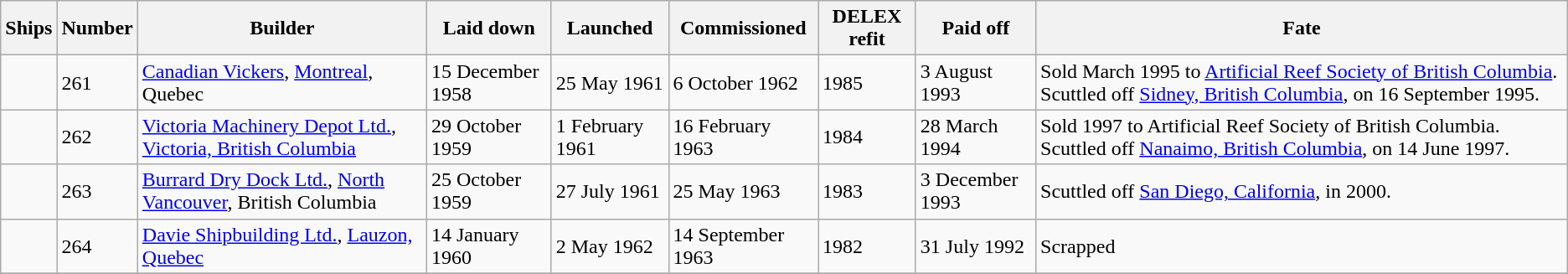<table class="wikitable">
<tr>
<th>Ships</th>
<th>Number</th>
<th>Builder</th>
<th>Laid down</th>
<th>Launched</th>
<th>Commissioned</th>
<th>DELEX refit</th>
<th>Paid off</th>
<th>Fate</th>
</tr>
<tr>
<td scope="row"></td>
<td>261</td>
<td><a href='#'>Canadian Vickers</a>, <a href='#'>Montreal</a>, Quebec</td>
<td>15 December 1958</td>
<td>25 May 1961</td>
<td>6 October 1962</td>
<td>1985</td>
<td>3 August 1993</td>
<td>Sold March 1995 to <a href='#'>Artificial Reef Society of British Columbia</a>. Scuttled off <a href='#'>Sidney, British Columbia</a>, on 16 September 1995.</td>
</tr>
<tr>
<td scope="row"></td>
<td>262</td>
<td><a href='#'>Victoria Machinery Depot Ltd.</a>, <a href='#'>Victoria, British Columbia</a></td>
<td>29 October 1959</td>
<td>1 February 1961</td>
<td>16 February 1963</td>
<td>1984</td>
<td>28 March 1994</td>
<td>Sold 1997 to Artificial Reef Society of British Columbia. Scuttled off <a href='#'>Nanaimo, British Columbia</a>, on 14 June 1997.</td>
</tr>
<tr>
<td scope="row"></td>
<td>263</td>
<td><a href='#'>Burrard Dry Dock Ltd.</a>, <a href='#'>North Vancouver</a>, British Columbia</td>
<td>25 October 1959</td>
<td>27 July 1961</td>
<td>25 May 1963</td>
<td>1983</td>
<td>3 December 1993</td>
<td>Scuttled off <a href='#'>San Diego, California</a>, in 2000.</td>
</tr>
<tr>
<td scope="row"></td>
<td>264</td>
<td><a href='#'>Davie Shipbuilding Ltd.</a>, <a href='#'>Lauzon, Quebec</a></td>
<td>14 January 1960</td>
<td>2 May 1962</td>
<td>14 September 1963</td>
<td>1982</td>
<td>31 July 1992</td>
<td>Scrapped</td>
</tr>
<tr>
</tr>
</table>
